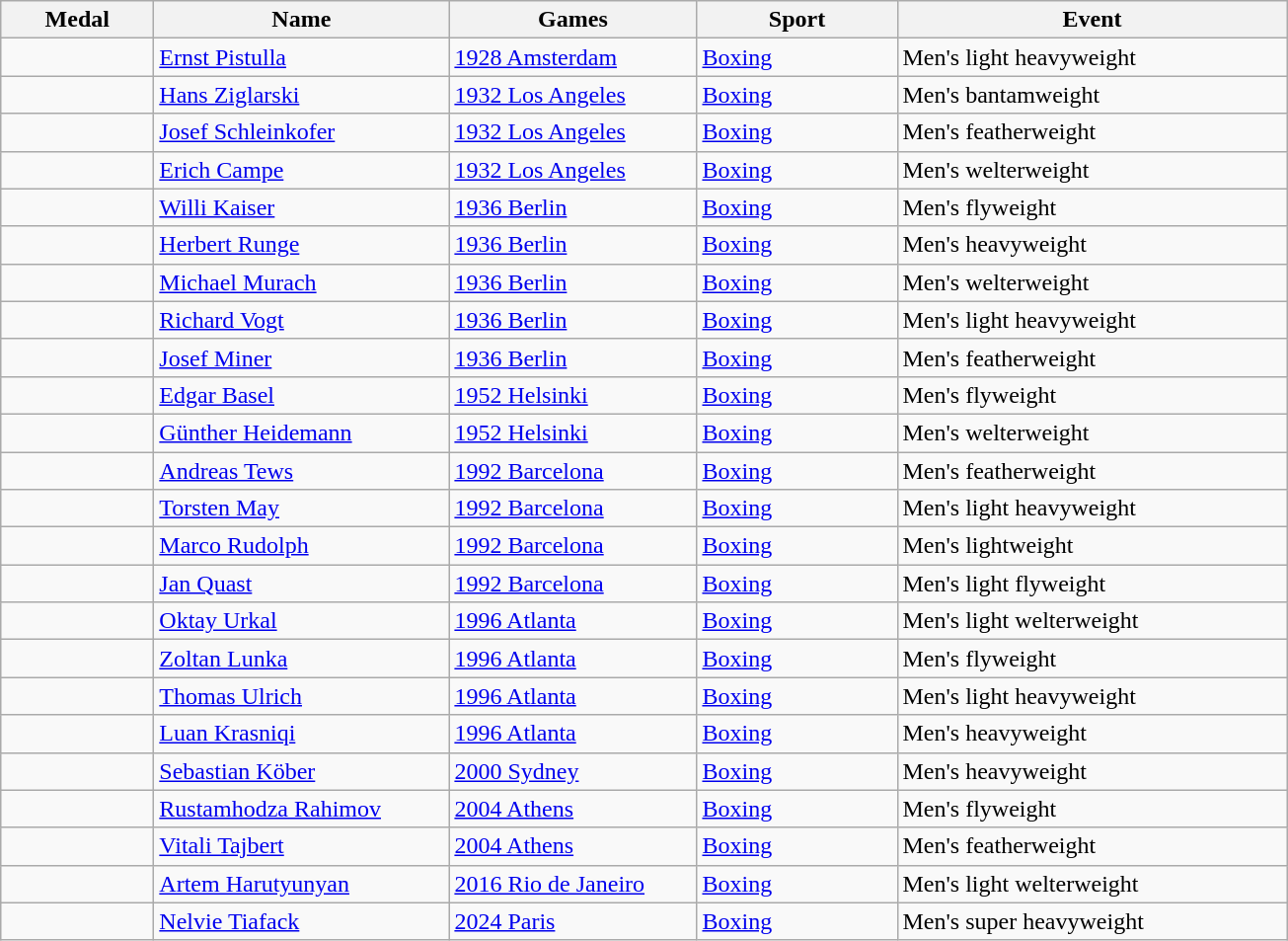<table class="wikitable sortable">
<tr>
<th style="width:6em">Medal</th>
<th style="width:12em">Name</th>
<th style="width:10em">Games</th>
<th style="width:8em">Sport</th>
<th style="width:16em">Event</th>
</tr>
<tr>
<td></td>
<td><a href='#'>Ernst Pistulla</a></td>
<td> <a href='#'>1928 Amsterdam</a></td>
<td> <a href='#'>Boxing</a></td>
<td>Men's light heavyweight</td>
</tr>
<tr>
<td></td>
<td><a href='#'>Hans Ziglarski</a></td>
<td> <a href='#'>1932 Los Angeles</a></td>
<td> <a href='#'>Boxing</a></td>
<td>Men's bantamweight</td>
</tr>
<tr>
<td></td>
<td><a href='#'>Josef Schleinkofer</a></td>
<td> <a href='#'>1932 Los Angeles</a></td>
<td> <a href='#'>Boxing</a></td>
<td>Men's featherweight</td>
</tr>
<tr>
<td></td>
<td><a href='#'>Erich Campe</a></td>
<td> <a href='#'>1932 Los Angeles</a></td>
<td> <a href='#'>Boxing</a></td>
<td>Men's welterweight</td>
</tr>
<tr>
<td></td>
<td><a href='#'>Willi Kaiser</a></td>
<td> <a href='#'>1936 Berlin</a></td>
<td> <a href='#'>Boxing</a></td>
<td>Men's flyweight</td>
</tr>
<tr>
<td></td>
<td><a href='#'>Herbert Runge</a></td>
<td> <a href='#'>1936 Berlin</a></td>
<td> <a href='#'>Boxing</a></td>
<td>Men's heavyweight</td>
</tr>
<tr>
<td></td>
<td><a href='#'>Michael Murach</a></td>
<td> <a href='#'>1936 Berlin</a></td>
<td> <a href='#'>Boxing</a></td>
<td>Men's welterweight</td>
</tr>
<tr>
<td></td>
<td><a href='#'>Richard Vogt</a></td>
<td> <a href='#'>1936 Berlin</a></td>
<td> <a href='#'>Boxing</a></td>
<td>Men's light heavyweight</td>
</tr>
<tr>
<td></td>
<td><a href='#'>Josef Miner</a></td>
<td> <a href='#'>1936 Berlin</a></td>
<td> <a href='#'>Boxing</a></td>
<td>Men's featherweight</td>
</tr>
<tr>
<td></td>
<td><a href='#'>Edgar Basel</a></td>
<td> <a href='#'>1952 Helsinki</a></td>
<td> <a href='#'>Boxing</a></td>
<td>Men's flyweight</td>
</tr>
<tr>
<td></td>
<td><a href='#'>Günther Heidemann</a></td>
<td> <a href='#'>1952 Helsinki</a></td>
<td> <a href='#'>Boxing</a></td>
<td>Men's welterweight</td>
</tr>
<tr>
<td></td>
<td><a href='#'>Andreas Tews</a></td>
<td> <a href='#'>1992 Barcelona</a></td>
<td> <a href='#'>Boxing</a></td>
<td>Men's featherweight</td>
</tr>
<tr>
<td></td>
<td><a href='#'>Torsten May</a></td>
<td> <a href='#'>1992 Barcelona</a></td>
<td> <a href='#'>Boxing</a></td>
<td>Men's light heavyweight</td>
</tr>
<tr>
<td></td>
<td><a href='#'>Marco Rudolph</a></td>
<td> <a href='#'>1992 Barcelona</a></td>
<td> <a href='#'>Boxing</a></td>
<td>Men's lightweight</td>
</tr>
<tr>
<td></td>
<td><a href='#'>Jan Quast</a></td>
<td> <a href='#'>1992 Barcelona</a></td>
<td> <a href='#'>Boxing</a></td>
<td>Men's light flyweight</td>
</tr>
<tr>
<td></td>
<td><a href='#'>Oktay Urkal</a></td>
<td> <a href='#'>1996 Atlanta</a></td>
<td> <a href='#'>Boxing</a></td>
<td>Men's light welterweight</td>
</tr>
<tr>
<td></td>
<td><a href='#'>Zoltan Lunka</a></td>
<td> <a href='#'>1996 Atlanta</a></td>
<td> <a href='#'>Boxing</a></td>
<td>Men's flyweight</td>
</tr>
<tr>
<td></td>
<td><a href='#'>Thomas Ulrich</a></td>
<td> <a href='#'>1996 Atlanta</a></td>
<td> <a href='#'>Boxing</a></td>
<td>Men's light heavyweight</td>
</tr>
<tr>
<td></td>
<td><a href='#'>Luan Krasniqi</a></td>
<td> <a href='#'>1996 Atlanta</a></td>
<td> <a href='#'>Boxing</a></td>
<td>Men's heavyweight</td>
</tr>
<tr>
<td></td>
<td><a href='#'>Sebastian Köber</a></td>
<td> <a href='#'>2000 Sydney</a></td>
<td> <a href='#'>Boxing</a></td>
<td>Men's heavyweight</td>
</tr>
<tr>
<td></td>
<td><a href='#'>Rustamhodza Rahimov</a></td>
<td> <a href='#'>2004 Athens</a></td>
<td> <a href='#'>Boxing</a></td>
<td>Men's flyweight</td>
</tr>
<tr>
<td></td>
<td><a href='#'>Vitali Tajbert</a></td>
<td> <a href='#'>2004 Athens</a></td>
<td> <a href='#'>Boxing</a></td>
<td>Men's featherweight</td>
</tr>
<tr>
<td></td>
<td><a href='#'>Artem Harutyunyan</a></td>
<td> <a href='#'>2016 Rio de Janeiro</a></td>
<td> <a href='#'>Boxing</a></td>
<td>Men's light welterweight</td>
</tr>
<tr>
<td></td>
<td><a href='#'>Nelvie Tiafack</a></td>
<td> <a href='#'>2024 Paris</a></td>
<td> <a href='#'>Boxing</a></td>
<td>Men's super heavyweight</td>
</tr>
</table>
